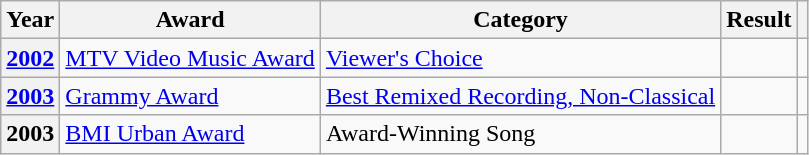<table class="wikitable plainrowheaders">
<tr>
<th scope="col">Year</th>
<th scope="col">Award</th>
<th scope="col">Category</th>
<th scope="col">Result</th>
<th scope="col"></th>
</tr>
<tr>
<th scope="row"><a href='#'>2002</a></th>
<td><a href='#'>MTV Video Music Award</a></td>
<td><a href='#'>Viewer's Choice</a></td>
<td></td>
<td></td>
</tr>
<tr>
<th scope="row"><a href='#'>2003</a></th>
<td><a href='#'>Grammy Award</a></td>
<td><a href='#'>Best Remixed Recording, Non-Classical</a></td>
<td></td>
<td></td>
</tr>
<tr>
<th scope="row">2003</th>
<td><a href='#'>BMI Urban Award</a></td>
<td>Award-Winning Song</td>
<td></td>
<td></td>
</tr>
</table>
